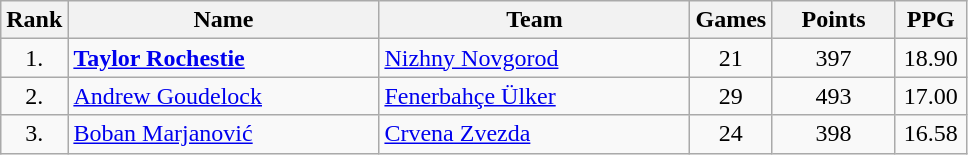<table class="wikitable sortable" style="text-align: center">
<tr>
<th>Rank</th>
<th width=200>Name</th>
<th width=200>Team</th>
<th>Games</th>
<th width=75>Points</th>
<th width=40>PPG</th>
</tr>
<tr>
<td>1.</td>
<td align="left"> <strong><a href='#'>Taylor Rochestie</a></strong></td>
<td align="left"> <a href='#'>Nizhny Novgorod</a></td>
<td>21</td>
<td>397</td>
<td>18.90</td>
</tr>
<tr>
<td>2.</td>
<td align="left"> <a href='#'>Andrew Goudelock</a></td>
<td align="left"> <a href='#'>Fenerbahçe Ülker</a></td>
<td>29</td>
<td>493</td>
<td>17.00</td>
</tr>
<tr>
<td>3.</td>
<td align="left"> <a href='#'>Boban Marjanović</a></td>
<td align="left"> <a href='#'>Crvena Zvezda</a></td>
<td>24</td>
<td>398</td>
<td>16.58</td>
</tr>
</table>
